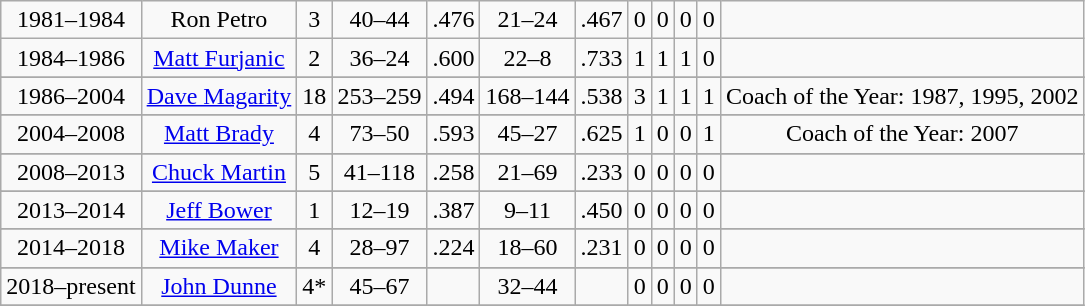<table class="wikitable">
<tr align="center">
<td>1981–1984</td>
<td>Ron Petro</td>
<td>3</td>
<td>40–44</td>
<td>.476</td>
<td>21–24</td>
<td>.467</td>
<td>0</td>
<td>0</td>
<td>0</td>
<td>0</td>
<td></td>
</tr>
<tr align="center">
<td>1984–1986</td>
<td><a href='#'>Matt Furjanic</a></td>
<td>2</td>
<td>36–24</td>
<td>.600</td>
<td>22–8</td>
<td>.733</td>
<td>1</td>
<td>1</td>
<td>1</td>
<td>0</td>
<td></td>
</tr>
<tr>
</tr>
<tr align="center">
<td>1986–2004</td>
<td><a href='#'>Dave Magarity</a></td>
<td>18</td>
<td>253–259</td>
<td>.494</td>
<td>168–144</td>
<td>.538</td>
<td>3</td>
<td>1</td>
<td>1</td>
<td>1</td>
<td>Coach of the Year: 1987, 1995, 2002</td>
</tr>
<tr>
</tr>
<tr align="center">
<td>2004–2008</td>
<td><a href='#'>Matt Brady</a></td>
<td>4</td>
<td>73–50</td>
<td>.593</td>
<td>45–27</td>
<td>.625</td>
<td>1</td>
<td>0</td>
<td>0</td>
<td>1</td>
<td>Coach of the Year: 2007</td>
</tr>
<tr>
</tr>
<tr align="center">
<td>2008–2013</td>
<td><a href='#'>Chuck Martin</a></td>
<td>5</td>
<td>41–118</td>
<td>.258</td>
<td>21–69</td>
<td>.233</td>
<td>0</td>
<td>0</td>
<td>0</td>
<td>0</td>
<td></td>
</tr>
<tr>
</tr>
<tr align="center">
<td>2013–2014</td>
<td><a href='#'>Jeff Bower</a></td>
<td>1</td>
<td>12–19</td>
<td>.387</td>
<td>9–11</td>
<td>.450</td>
<td>0</td>
<td>0</td>
<td>0</td>
<td>0</td>
<td></td>
</tr>
<tr>
</tr>
<tr align="center">
<td>2014–2018</td>
<td><a href='#'>Mike Maker</a></td>
<td>4</td>
<td>28–97</td>
<td>.224</td>
<td>18–60</td>
<td>.231</td>
<td>0</td>
<td>0</td>
<td>0</td>
<td>0</td>
<td></td>
</tr>
<tr>
</tr>
<tr align="center">
<td>2018–present</td>
<td><a href='#'>John Dunne</a></td>
<td>4*</td>
<td>45–67</td>
<td></td>
<td>32–44</td>
<td></td>
<td>0</td>
<td>0</td>
<td>0</td>
<td>0</td>
<td></td>
</tr>
<tr>
</tr>
</table>
